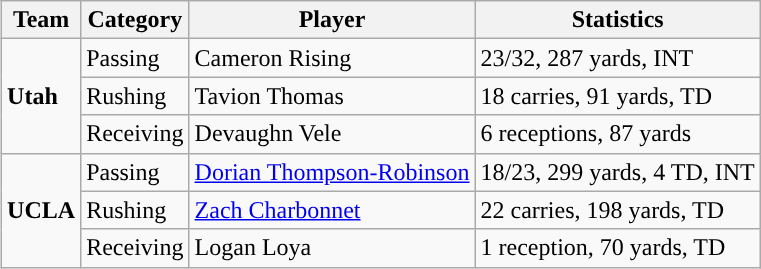<table class="wikitable" style="float: right;">
<tr>
<th>Team</th>
<th>Category</th>
<th>Player</th>
<th>Statistics</th>
</tr>
<tr>
<td rowspan=3><strong>Utah</strong></td>
<td>Passing</td>
<td>Cameron Rising</td>
<td>23/32, 287 yards, INT</td>
</tr>
<tr>
<td>Rushing</td>
<td>Tavion Thomas</td>
<td>18 carries, 91 yards, TD</td>
</tr>
<tr>
<td>Receiving</td>
<td>Devaughn Vele</td>
<td>6 receptions, 87 yards</td>
</tr>
<tr>
<td rowspan=3><strong>UCLA</strong></td>
<td>Passing</td>
<td><a href='#'>Dorian Thompson-Robinson</a></td>
<td>18/23, 299 yards, 4 TD, INT</td>
</tr>
<tr>
<td>Rushing</td>
<td><a href='#'>Zach Charbonnet</a></td>
<td>22 carries, 198 yards, TD</td>
</tr>
<tr>
<td>Receiving</td>
<td>Logan Loya</td>
<td>1 reception, 70 yards, TD</td>
</tr>
</table>
